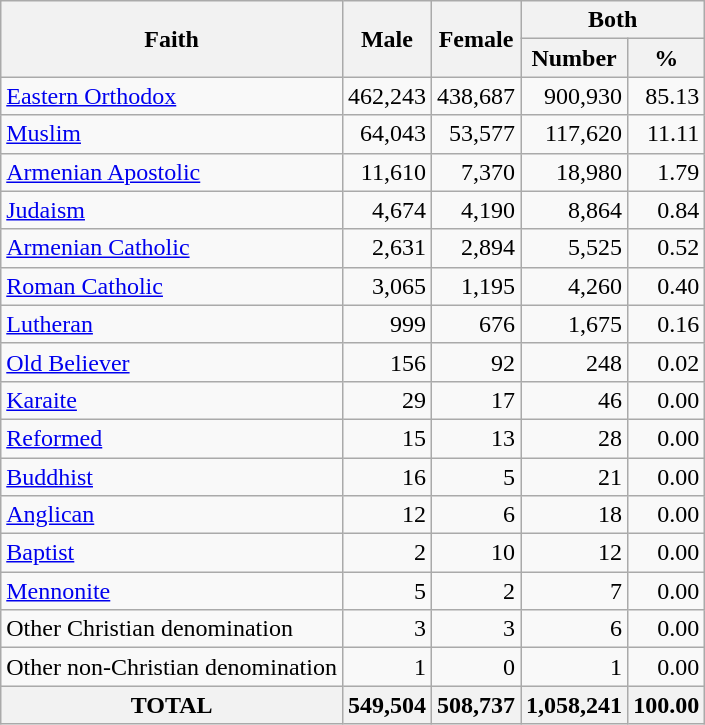<table class="wikitable sortable">
<tr>
<th rowspan="2">Faith</th>
<th rowspan="2">Male</th>
<th rowspan="2">Female</th>
<th colspan="2">Both</th>
</tr>
<tr>
<th>Number</th>
<th>%</th>
</tr>
<tr>
<td><a href='#'>Eastern Orthodox</a></td>
<td align="right">462,243</td>
<td align="right">438,687</td>
<td align="right">900,930</td>
<td align="right">85.13</td>
</tr>
<tr>
<td><a href='#'>Muslim</a></td>
<td align="right">64,043</td>
<td align="right">53,577</td>
<td align="right">117,620</td>
<td align="right">11.11</td>
</tr>
<tr>
<td><a href='#'>Armenian Apostolic</a></td>
<td align="right">11,610</td>
<td align="right">7,370</td>
<td align="right">18,980</td>
<td align="right">1.79</td>
</tr>
<tr>
<td><a href='#'>Judaism</a></td>
<td align="right">4,674</td>
<td align="right">4,190</td>
<td align="right">8,864</td>
<td align="right">0.84</td>
</tr>
<tr>
<td><a href='#'>Armenian Catholic</a></td>
<td align="right">2,631</td>
<td align="right">2,894</td>
<td align="right">5,525</td>
<td align="right">0.52</td>
</tr>
<tr>
<td><a href='#'>Roman Catholic</a></td>
<td align="right">3,065</td>
<td align="right">1,195</td>
<td align="right">4,260</td>
<td align="right">0.40</td>
</tr>
<tr>
<td><a href='#'>Lutheran</a></td>
<td align="right">999</td>
<td align="right">676</td>
<td align="right">1,675</td>
<td align="right">0.16</td>
</tr>
<tr>
<td><a href='#'>Old Believer</a></td>
<td align="right">156</td>
<td align="right">92</td>
<td align="right">248</td>
<td align="right">0.02</td>
</tr>
<tr>
<td><a href='#'>Karaite</a></td>
<td align="right">29</td>
<td align="right">17</td>
<td align="right">46</td>
<td align="right">0.00</td>
</tr>
<tr>
<td><a href='#'>Reformed</a></td>
<td align="right">15</td>
<td align="right">13</td>
<td align="right">28</td>
<td align="right">0.00</td>
</tr>
<tr>
<td><a href='#'>Buddhist</a></td>
<td align="right">16</td>
<td align="right">5</td>
<td align="right">21</td>
<td align="right">0.00</td>
</tr>
<tr>
<td><a href='#'>Anglican</a></td>
<td align="right">12</td>
<td align="right">6</td>
<td align="right">18</td>
<td align="right">0.00</td>
</tr>
<tr>
<td><a href='#'>Baptist</a></td>
<td align="right">2</td>
<td align="right">10</td>
<td align="right">12</td>
<td align="right">0.00</td>
</tr>
<tr>
<td><a href='#'>Mennonite</a></td>
<td align="right">5</td>
<td align="right">2</td>
<td align="right">7</td>
<td align="right">0.00</td>
</tr>
<tr>
<td>Other Christian denomination</td>
<td align="right">3</td>
<td align="right">3</td>
<td align="right">6</td>
<td align="right">0.00</td>
</tr>
<tr>
<td>Other non-Christian denomination</td>
<td align="right">1</td>
<td align="right">0</td>
<td align="right">1</td>
<td align="right">0.00</td>
</tr>
<tr>
<th>TOTAL</th>
<th>549,504</th>
<th>508,737</th>
<th>1,058,241</th>
<th>100.00</th>
</tr>
</table>
